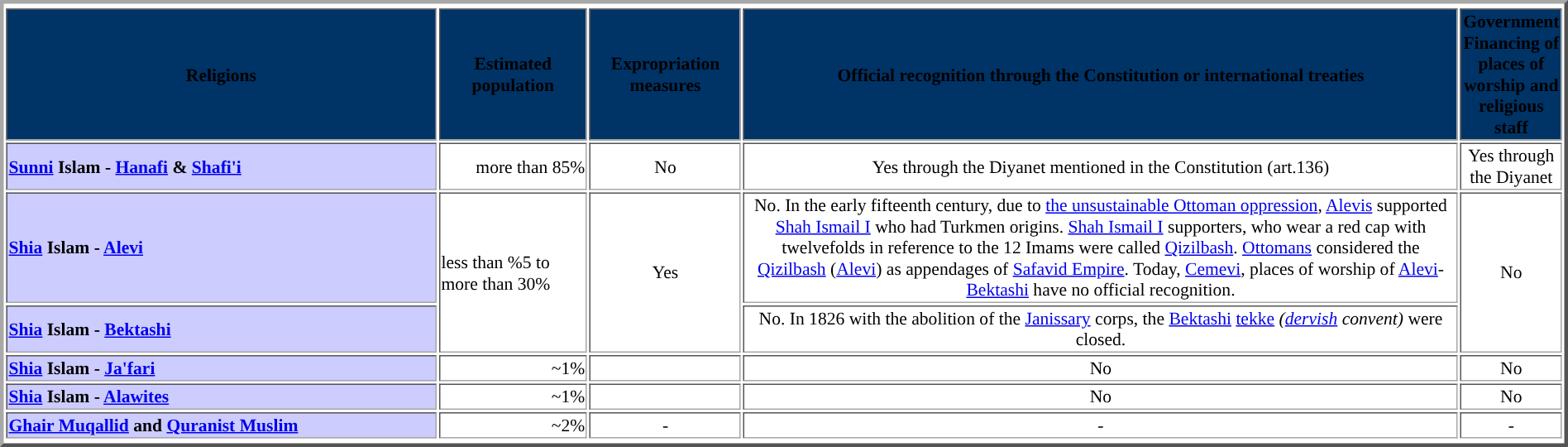<table border="3px solid" style="margin:0 auto; padding: 0; font-size: 90%; center:; :; :">
<tr>
</tr>
<tr>
<th bgcolor="#003366" align="center" width="30%"><span>Religions</span></th>
<th bgcolor="#003366" align="center" width="10%"><span>Estimated population</span></th>
<th bgcolor="#003366" align="center" width="10%"><span>Expropriation <br>measures</span></th>
<th bgcolor="#003366" align="center" width="50%"><span>Official recognition through the Constitution or international treaties</span></th>
<th bgcolor="#003366" align="center" width="10%"><span>Government Financing of places of worship and religious staff</span></th>
</tr>
<tr>
<th scope="row" style="background:#CCCCFF;text-align:left"><a href='#'>Sunni</a> Islam - <a href='#'>Hanafi</a> & <a href='#'>Shafi'i</a></th>
<td align="right">more than 85%</td>
<td align="center">No</td>
<td align="center">Yes through the Diyanet mentioned in the Constitution (art.136)</td>
<td align="center">Yes through the Diyanet</td>
</tr>
<tr>
<th scope="row" style="background:#CCCCFF;text-align:left"><a href='#'>Shia</a> Islam - <a href='#'>Alevi</a></th>
<td rowspan=2>less than %5 to more than 30%</td>
<td rowspan=2 align="center">Yes</td>
<td align="center">No. In the early fifteenth century, due to <a href='#'>the unsustainable Ottoman oppression</a>, <a href='#'>Alevis</a> supported <a href='#'>Shah Ismail I</a> who had Turkmen origins. <a href='#'>Shah Ismail I</a> supporters, who wear a red cap with twelvefolds in reference to the 12 Imams were called <a href='#'>Qizilbash</a>. <a href='#'>Ottomans</a> considered the <a href='#'>Qizilbash</a> (<a href='#'>Alevi</a>) as appendages of <a href='#'>Safavid Empire</a>. Today, <a href='#'>Cemevi</a>, places of worship of <a href='#'>Alevi</a>-<a href='#'>Bektashi</a> have no official recognition.</td>
<td rowspan=2 align="center">No</td>
</tr>
<tr>
<th scope="row" style="background:#CCCCFF;text-align:left"><a href='#'>Shia</a> Islam - <a href='#'>Bektashi</a></th>
<td align="center">No. In 1826 with the abolition of the <a href='#'>Janissary</a> corps, the <a href='#'>Bektashi</a> <a href='#'>tekke</a> <em>(<a href='#'>dervish</a> convent)</em> were closed.</td>
</tr>
<tr>
<th scope="row" style="background:#CCCCFF;text-align:left"><a href='#'>Shia</a> Islam - <a href='#'>Ja'fari</a></th>
<td align="right">~1% <br></td>
<td align="center"></td>
<td align="center">No</td>
<td align="center">No</td>
</tr>
<tr>
<th scope="row" style="background:#CCCCFF;text-align:left"><a href='#'>Shia</a> Islam - <a href='#'>Alawites</a></th>
<td align="right">~1%</td>
<td align="center"></td>
<td align="center">No</td>
<td align="center">No</td>
</tr>
<tr>
<th scope="row" style="background:#CCCCFF;text-align:left"><a href='#'>Ghair Muqallid</a> and <a href='#'>Quranist Muslim</a></th>
<td align="right">~2% </td>
<td align="center">-</td>
<td align="center">-</td>
<td align="center">-</td>
</tr>
<tr>
</tr>
</table>
